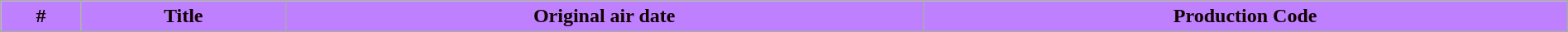<table class="wikitable plainrowheaders" style="width:100%; margin:auto; background:#fff;">
<tr>
<th ! style="background:#bf80ff; color:#100; text-align:center;">#</th>
<th ! style="background:#bf80ff; color:#100; text-align:center;">Title</th>
<th ! style="background:#bf80ff; color:#100; text-align:center;">Original air date</th>
<th ! style="background:#bf80ff; color:#100; text-align:center;">Production Code<br>




















</th>
</tr>
</table>
